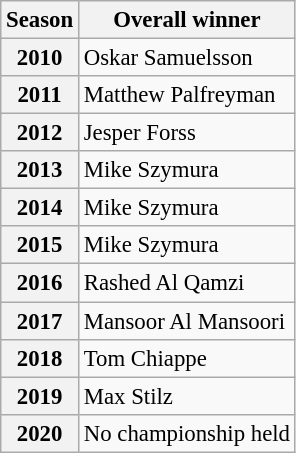<table class="wikitable" style="font-size: 95%;">
<tr>
<th>Season</th>
<th>Overall winner</th>
</tr>
<tr>
<th>2010</th>
<td> Oskar Samuelsson</td>
</tr>
<tr>
<th>2011</th>
<td> Matthew Palfreyman</td>
</tr>
<tr>
<th>2012</th>
<td> Jesper Forss</td>
</tr>
<tr>
<th>2013</th>
<td> Mike Szymura</td>
</tr>
<tr>
<th>2014</th>
<td> Mike Szymura</td>
</tr>
<tr>
<th>2015</th>
<td> Mike Szymura</td>
</tr>
<tr>
<th>2016</th>
<td> Rashed Al Qamzi</td>
</tr>
<tr>
<th>2017</th>
<td> Mansoor Al Mansoori</td>
</tr>
<tr>
<th>2018</th>
<td> Tom Chiappe</td>
</tr>
<tr>
<th>2019</th>
<td> Max Stilz</td>
</tr>
<tr>
<th>2020</th>
<td>No championship held</td>
</tr>
</table>
